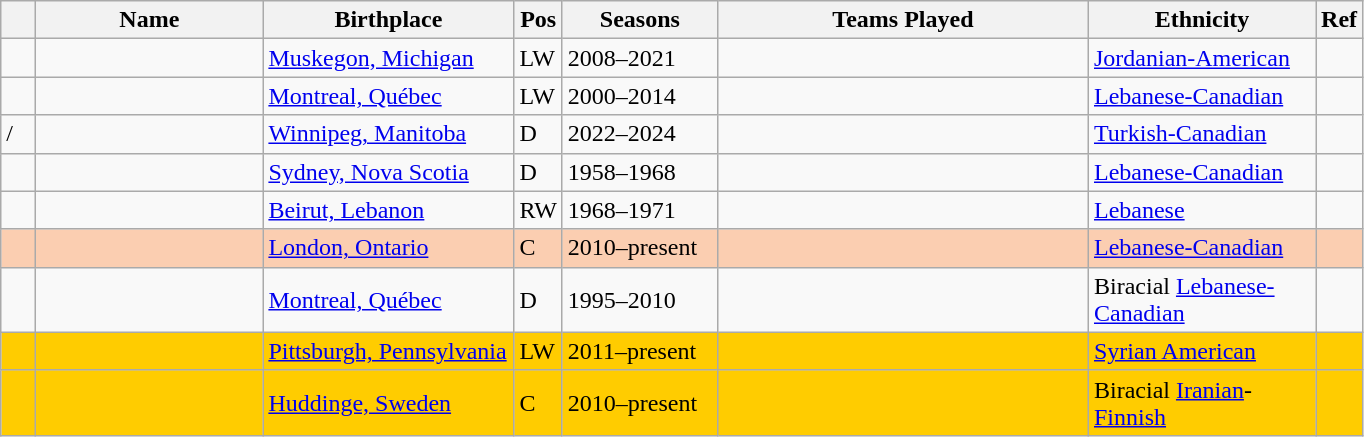<table class="wikitable sortable">
<tr>
<th scope="col" style="width:1em;"></th>
<th scope="col" style="width:9em;">Name</th>
<th scope="col" style="width:10em;">Birthplace</th>
<th scope="col" style="width:1em;">Pos</th>
<th scope="col" style="width:6em;">Seasons</th>
<th scope="col" style="width:15em;">Teams Played</th>
<th scope="col" style="width:9em;">Ethnicity</th>
<th scope="col" style="width:1em;">Ref</th>
</tr>
<tr>
<td></td>
<td></td>
<td><a href='#'>Muskegon, Michigan</a></td>
<td>LW</td>
<td>2008–2021</td>
<td></td>
<td><a href='#'>Jordanian-American</a></td>
<td></td>
</tr>
<tr>
<td></td>
<td></td>
<td><a href='#'>Montreal, Québec</a></td>
<td>LW</td>
<td>2000–2014</td>
<td></td>
<td><a href='#'>Lebanese-Canadian</a></td>
<td></td>
</tr>
<tr>
<td>/</td>
<td><strong></strong></td>
<td><a href='#'>Winnipeg, Manitoba</a></td>
<td>D</td>
<td>2022–2024</td>
<td></td>
<td><a href='#'>Turkish-Canadian</a></td>
<td></td>
</tr>
<tr>
<td></td>
<td></td>
<td><a href='#'>Sydney, Nova Scotia</a></td>
<td>D</td>
<td>1958–1968</td>
<td></td>
<td><a href='#'>Lebanese-Canadian</a></td>
<td></td>
</tr>
<tr>
<td></td>
<td></td>
<td><a href='#'>Beirut, Lebanon</a></td>
<td>RW</td>
<td>1968–1971</td>
<td></td>
<td><a href='#'>Lebanese</a></td>
<td></td>
</tr>
<tr bgcolor="#FBCEB1">
<td></td>
<td><strong></strong></td>
<td><a href='#'>London, Ontario</a></td>
<td>C</td>
<td>2010–present</td>
<td></td>
<td><a href='#'>Lebanese-Canadian</a></td>
<td></td>
</tr>
<tr>
<td></td>
<td></td>
<td><a href='#'>Montreal, Québec</a></td>
<td>D</td>
<td>1995–2010</td>
<td></td>
<td>Biracial <a href='#'>Lebanese-Canadian</a></td>
<td></td>
</tr>
<tr bgcolor="#FFCC00">
<td></td>
<td><strong></strong></td>
<td><a href='#'>Pittsburgh, Pennsylvania</a></td>
<td>LW</td>
<td>2011–present</td>
<td></td>
<td><a href='#'>Syrian American</a></td>
<td></td>
</tr>
<tr bgcolor="#FFCC00">
<td></td>
<td><strong></strong></td>
<td><a href='#'>Huddinge, Sweden</a></td>
<td>C</td>
<td>2010–present</td>
<td></td>
<td>Biracial <a href='#'>Iranian</a>-<a href='#'>Finnish</a></td>
<td></td>
</tr>
</table>
